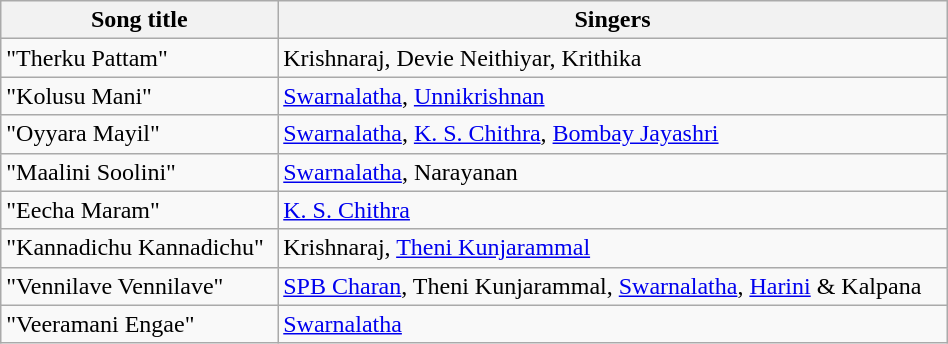<table class="wikitable" style="width:50%;">
<tr>
<th>Song title</th>
<th>Singers</th>
</tr>
<tr>
<td>"Therku Pattam"</td>
<td>Krishnaraj, Devie Neithiyar, Krithika</td>
</tr>
<tr>
<td>"Kolusu Mani"</td>
<td><a href='#'>Swarnalatha</a>, <a href='#'>Unnikrishnan</a></td>
</tr>
<tr>
<td>"Oyyara Mayil"</td>
<td><a href='#'>Swarnalatha</a>, <a href='#'>K. S. Chithra</a>, <a href='#'>Bombay Jayashri</a></td>
</tr>
<tr>
<td>"Maalini Soolini"</td>
<td><a href='#'>Swarnalatha</a>, Narayanan</td>
</tr>
<tr>
<td>"Eecha Maram"</td>
<td><a href='#'>K. S. Chithra</a></td>
</tr>
<tr>
<td>"Kannadichu Kannadichu"</td>
<td>Krishnaraj, <a href='#'>Theni Kunjarammal</a></td>
</tr>
<tr>
<td>"Vennilave Vennilave"</td>
<td><a href='#'>SPB Charan</a>, Theni Kunjarammal, <a href='#'>Swarnalatha</a>, <a href='#'>Harini</a> & Kalpana</td>
</tr>
<tr>
<td>"Veeramani Engae"</td>
<td><a href='#'>Swarnalatha</a></td>
</tr>
</table>
